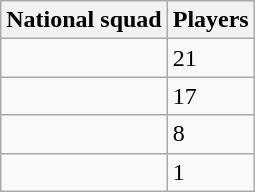<table class="wikitable sortable">
<tr>
<th>National squad</th>
<th>Players</th>
</tr>
<tr>
<td></td>
<td>21</td>
</tr>
<tr>
<td></td>
<td>17</td>
</tr>
<tr>
<td></td>
<td>8</td>
</tr>
<tr>
<td></td>
<td>1</td>
</tr>
</table>
